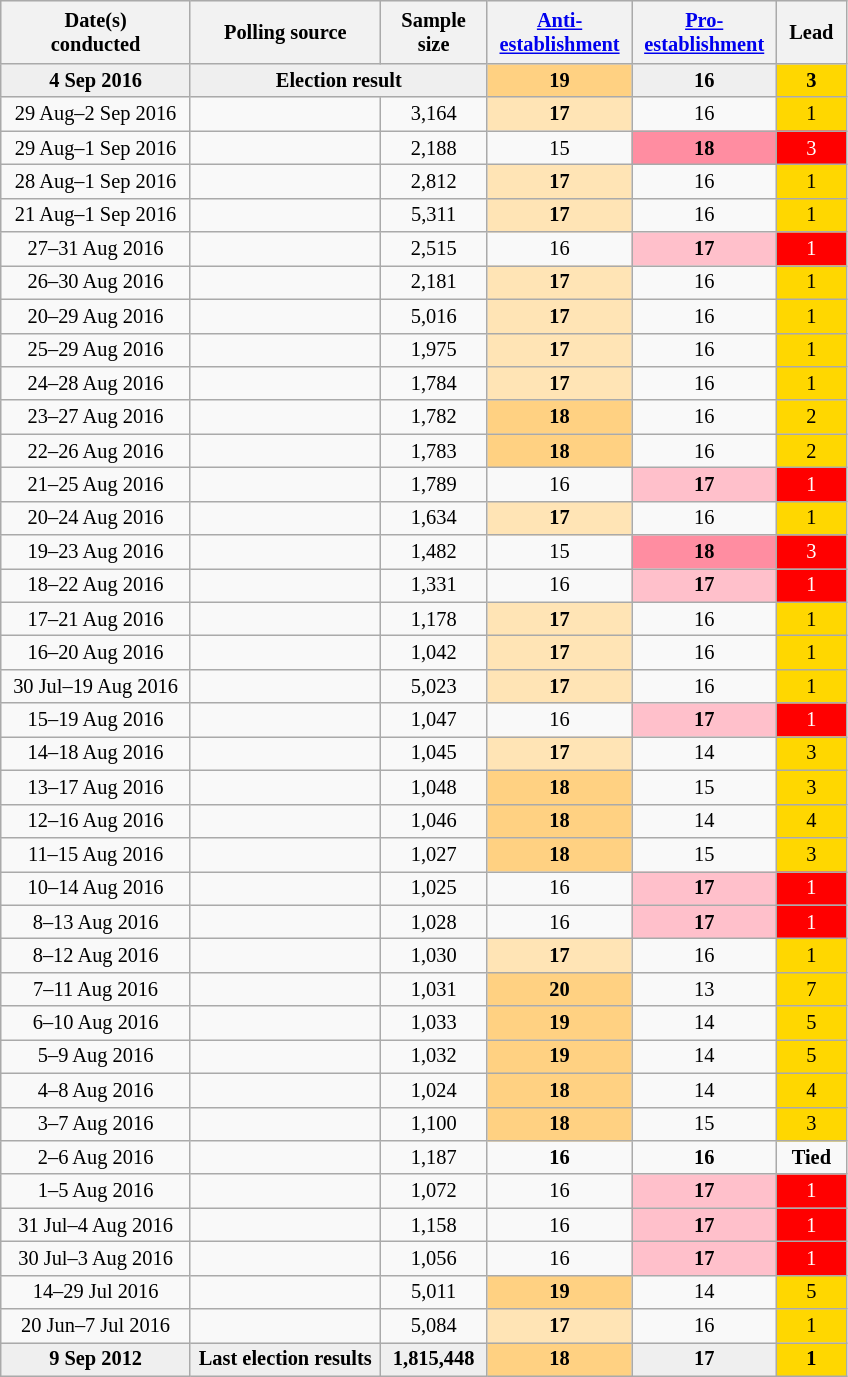<table class="wikitable collapsible" style="text-align:center; font-size:85%; line-height:16px; margin-bottom:0">
<tr style="height:42px; background:#e9e9e9;">
<th style="width:120px;">Date(s)<br>conducted</th>
<th style="width:120px;">Polling source</th>
<th style="width:65px;">Sample size</th>
<th style="width:90px;"><a href='#'>Anti-establishment</a></th>
<th style="width:90px;"><a href='#'>Pro-establishment</a></th>
<th style="width:40px;">Lead</th>
</tr>
<tr style="background:#EFEFEF; font-weight:bold;">
<td><strong>4 Sep 2016</strong></td>
<td colspan=2><strong>Election result</strong></td>
<td style="background:#FFD182;"><strong>19</strong></td>
<td>16</td>
<td style="background:Gold; color:black;">3</td>
</tr>
<tr>
<td>29 Aug–2 Sep 2016</td>
<td></td>
<td>3,164</td>
<td style="background:Moccasin;"><strong>17</strong></td>
<td>16</td>
<td style="background:Gold; color:black;">1</td>
</tr>
<tr>
<td>29 Aug–1 Sep 2016</td>
<td></td>
<td>2,188</td>
<td>15</td>
<td style="background:#FF8DA1;"><strong>18</strong></td>
<td style="background:Red; color:White;">3</td>
</tr>
<tr>
<td>28 Aug–1 Sep 2016</td>
<td></td>
<td>2,812</td>
<td style="background:Moccasin;"><strong>17</strong></td>
<td>16</td>
<td style="background:Gold; color:black;">1</td>
</tr>
<tr>
<td>21 Aug–1 Sep 2016</td>
<td></td>
<td>5,311</td>
<td style="background:Moccasin;"><strong>17</strong></td>
<td>16</td>
<td style="background:Gold; color:black;">1</td>
</tr>
<tr>
<td>27–31 Aug 2016</td>
<td></td>
<td>2,515</td>
<td>16</td>
<td style="background:Pink;"><strong>17</strong></td>
<td style="background:Red; color:White;">1</td>
</tr>
<tr>
<td>26–30 Aug 2016</td>
<td></td>
<td>2,181</td>
<td style="background:Moccasin;"><strong>17</strong></td>
<td>16</td>
<td style="background:Gold; color:black;">1</td>
</tr>
<tr>
<td>20–29 Aug 2016</td>
<td></td>
<td>5,016</td>
<td style="background:Moccasin;"><strong>17</strong></td>
<td>16</td>
<td style="background:Gold; color:black;">1</td>
</tr>
<tr>
<td>25–29 Aug 2016</td>
<td></td>
<td>1,975</td>
<td style="background:Moccasin;"><strong>17</strong></td>
<td>16</td>
<td style="background:Gold; color:black;">1</td>
</tr>
<tr>
<td>24–28 Aug 2016</td>
<td></td>
<td>1,784</td>
<td style="background:Moccasin;"><strong>17</strong></td>
<td>16</td>
<td style="background:Gold; color:black;">1</td>
</tr>
<tr>
<td>23–27 Aug 2016</td>
<td></td>
<td>1,782</td>
<td style="background:#FFD182;"><strong>18</strong></td>
<td>16</td>
<td style="background:Gold; color:black;">2</td>
</tr>
<tr>
<td>22–26 Aug 2016</td>
<td></td>
<td>1,783</td>
<td style="background:#FFD182;"><strong>18</strong></td>
<td>16</td>
<td style="background:Gold; color:black;">2</td>
</tr>
<tr>
<td>21–25 Aug 2016</td>
<td></td>
<td>1,789</td>
<td>16</td>
<td style="background:Pink;"><strong>17</strong></td>
<td style="background:Red; color:White;">1</td>
</tr>
<tr>
<td>20–24 Aug 2016</td>
<td></td>
<td>1,634</td>
<td style="background:Moccasin;"><strong>17</strong></td>
<td>16</td>
<td style="background:Gold; color:black;">1</td>
</tr>
<tr>
<td>19–23 Aug 2016</td>
<td></td>
<td>1,482</td>
<td>15</td>
<td style="background:#ff8da1;"><strong>18</strong></td>
<td style="background:Red; color:White;">3</td>
</tr>
<tr>
<td>18–22 Aug 2016</td>
<td></td>
<td>1,331</td>
<td>16</td>
<td style="background:Pink;"><strong>17</strong></td>
<td style="background:Red; color:White;">1</td>
</tr>
<tr>
<td>17–21 Aug 2016</td>
<td></td>
<td>1,178</td>
<td style="background:Moccasin;"><strong>17</strong></td>
<td>16</td>
<td style="background:Gold; color:black;">1</td>
</tr>
<tr>
<td>16–20 Aug 2016</td>
<td></td>
<td>1,042</td>
<td style="background:Moccasin;"><strong>17</strong></td>
<td>16</td>
<td style="background:Gold; color:black;">1</td>
</tr>
<tr>
<td>30 Jul–19 Aug 2016</td>
<td></td>
<td>5,023</td>
<td style="background:Moccasin;"><strong>17</strong></td>
<td>16</td>
<td style="background:Gold; color:black;">1</td>
</tr>
<tr>
<td>15–19 Aug 2016</td>
<td></td>
<td>1,047</td>
<td>16</td>
<td style="background:Pink;"><strong>17</strong></td>
<td style="background:Red; color:white;">1</td>
</tr>
<tr>
<td>14–18 Aug 2016</td>
<td></td>
<td>1,045</td>
<td style="background:Moccasin;"><strong>17</strong></td>
<td>14</td>
<td style="background:Gold; color:black;">3</td>
</tr>
<tr>
<td>13–17 Aug 2016</td>
<td></td>
<td>1,048</td>
<td style="background:#FFD182;"><strong>18</strong></td>
<td>15</td>
<td style="background:Gold; color:black;">3</td>
</tr>
<tr>
<td>12–16 Aug 2016</td>
<td></td>
<td>1,046</td>
<td style="background:#FFD182;"><strong>18</strong></td>
<td>14</td>
<td style="background:Gold; color:black;">4</td>
</tr>
<tr>
<td>11–15 Aug 2016</td>
<td></td>
<td>1,027</td>
<td style="background:#FFD182;"><strong>18</strong></td>
<td>15</td>
<td style="background:Gold; color:black;">3</td>
</tr>
<tr>
<td>10–14 Aug 2016</td>
<td></td>
<td>1,025</td>
<td>16</td>
<td style="background:Pink;"><strong>17</strong></td>
<td style="background:Red; color:white;">1</td>
</tr>
<tr>
<td>8–13 Aug 2016</td>
<td></td>
<td>1,028</td>
<td>16</td>
<td style="background:Pink;"><strong>17</strong></td>
<td style="background:Red; color:white;">1</td>
</tr>
<tr>
<td>8–12 Aug 2016</td>
<td></td>
<td>1,030</td>
<td style="background:Moccasin;"><strong>17</strong></td>
<td>16</td>
<td style="background:Gold; color:black;">1</td>
</tr>
<tr>
<td>7–11 Aug 2016</td>
<td></td>
<td>1,031</td>
<td style="background:#FFD182;"><strong>20</strong></td>
<td>13</td>
<td style="background:Gold; color:black;">7</td>
</tr>
<tr>
<td>6–10 Aug 2016</td>
<td></td>
<td>1,033</td>
<td style="background:#FFD182;"><strong>19</strong></td>
<td>14</td>
<td style="background:Gold; color:black;">5</td>
</tr>
<tr>
<td>5–9 Aug 2016</td>
<td></td>
<td>1,032</td>
<td style="background:#FFD182;"><strong>19</strong></td>
<td>14</td>
<td style="background:Gold; color:black;">5</td>
</tr>
<tr>
<td>4–8 Aug 2016</td>
<td></td>
<td>1,024</td>
<td style="background:#FFD182;"><strong>18</strong></td>
<td>14</td>
<td style="background:Gold; color:black;">4</td>
</tr>
<tr>
<td>3–7 Aug 2016</td>
<td></td>
<td>1,100</td>
<td style="background:#FFD182;"><strong>18</strong></td>
<td>15</td>
<td style="background:Gold; color:black;">3</td>
</tr>
<tr>
<td>2–6 Aug 2016</td>
<td></td>
<td>1,187</td>
<td><strong>16</strong></td>
<td><strong>16</strong></td>
<td><strong>Tied</strong></td>
</tr>
<tr>
<td>1–5 Aug 2016</td>
<td></td>
<td>1,072</td>
<td>16</td>
<td style="background:Pink;"><strong>17</strong></td>
<td style="background:Red; color:White;">1</td>
</tr>
<tr>
<td>31 Jul–4 Aug 2016</td>
<td></td>
<td>1,158</td>
<td>16</td>
<td style="background:Pink;"><strong>17</strong></td>
<td style="background:Red; color:White;">1</td>
</tr>
<tr>
<td>30 Jul–3 Aug 2016</td>
<td></td>
<td>1,056</td>
<td>16</td>
<td style="background:Pink;"><strong>17</strong></td>
<td style="background:Red; color:White;">1</td>
</tr>
<tr>
<td>14–29 Jul 2016</td>
<td></td>
<td>5,011</td>
<td style="background:#FFD182;"><strong>19</strong></td>
<td>14</td>
<td style="background:Gold; color:black;">5</td>
</tr>
<tr>
<td>20 Jun–7 Jul 2016</td>
<td></td>
<td>5,084</td>
<td style="background:Moccasin;"><strong>17</strong></td>
<td>16</td>
<td style="background:Gold; color:black;">1</td>
</tr>
<tr style="background:#EFEFEF; font-weight:bold;">
<td>9 Sep 2012</td>
<td>Last election results</td>
<td>1,815,448</td>
<td style="background:#FFD182;">18</td>
<td>17</td>
<td style="background:Gold; color:black;">1</td>
</tr>
</table>
